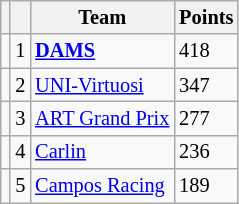<table class="wikitable" style="font-size: 85%;">
<tr>
<th></th>
<th></th>
<th>Team</th>
<th>Points</th>
</tr>
<tr>
<td></td>
<td align="center">1</td>
<td> <strong><a href='#'>DAMS</a></strong></td>
<td>418</td>
</tr>
<tr>
<td></td>
<td align="center">2</td>
<td> <a href='#'>UNI-Virtuosi</a></td>
<td>347</td>
</tr>
<tr>
<td></td>
<td align="center">3</td>
<td> <a href='#'>ART Grand Prix</a></td>
<td>277</td>
</tr>
<tr>
<td></td>
<td align="center">4</td>
<td> <a href='#'>Carlin</a></td>
<td>236</td>
</tr>
<tr>
<td></td>
<td align="center">5</td>
<td> <a href='#'>Campos Racing</a></td>
<td>189</td>
</tr>
</table>
